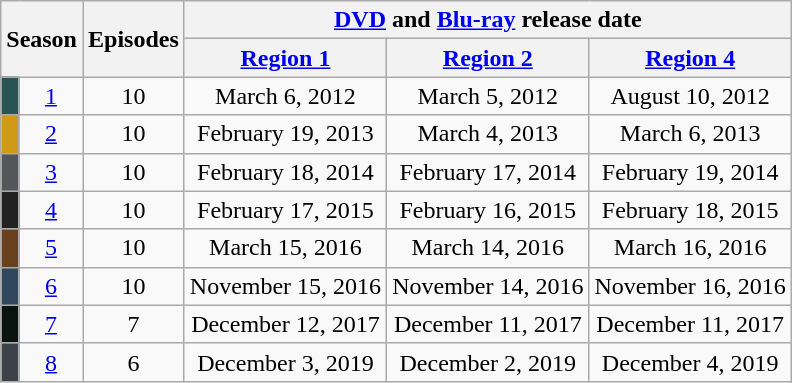<table class="wikitable" style="text-align:center;">
<tr>
<th colspan="2" rowspan="2">Season</th>
<th rowspan="2">Episodes</th>
<th colspan="3"><a href='#'>DVD</a> and <a href='#'>Blu-ray</a> release date</th>
</tr>
<tr>
<th><a href='#'>Region 1</a></th>
<th><a href='#'>Region 2</a></th>
<th><a href='#'>Region 4</a></th>
</tr>
<tr>
<td style="background:#295354; width:5px"></td>
<td><a href='#'>1</a></td>
<td>10</td>
<td>March 6, 2012</td>
<td>March 5, 2012</td>
<td>August 10, 2012</td>
</tr>
<tr>
<td style="background:#D09916"></td>
<td><a href='#'>2</a></td>
<td>10</td>
<td>February 19, 2013</td>
<td>March 4, 2013</td>
<td>March 6, 2013</td>
</tr>
<tr>
<td style="background:#54575A;"></td>
<td><a href='#'>3</a></td>
<td>10</td>
<td>February 18, 2014</td>
<td>February 17, 2014</td>
<td>February 19, 2014</td>
</tr>
<tr>
<td style="background:#222222;"></td>
<td><a href='#'>4</a></td>
<td>10</td>
<td>February 17, 2015</td>
<td>February 16, 2015</td>
<td>February 18, 2015</td>
</tr>
<tr>
<td style="background:#68411C;"></td>
<td><a href='#'>5</a></td>
<td>10</td>
<td>March 15, 2016</td>
<td>March 14, 2016</td>
<td>March 16, 2016</td>
</tr>
<tr>
<td style="background:#31485C;"></td>
<td><a href='#'>6</a></td>
<td>10</td>
<td>November 15, 2016</td>
<td>November 14, 2016</td>
<td>November 16, 2016</td>
</tr>
<tr>
<td style="background:#091411;"></td>
<td><a href='#'>7</a></td>
<td>7</td>
<td>December 12, 2017</td>
<td>December 11, 2017</td>
<td>December 11, 2017</td>
</tr>
<tr>
<td style="background:#3D424A;"></td>
<td><a href='#'>8</a></td>
<td>6</td>
<td>December 3, 2019</td>
<td>December 2, 2019</td>
<td>December 4, 2019</td>
</tr>
</table>
